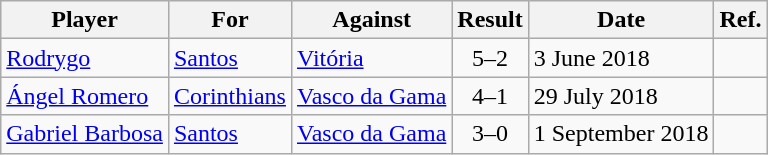<table class="wikitable">
<tr>
<th>Player</th>
<th>For</th>
<th>Against</th>
<th>Result</th>
<th>Date</th>
<th>Ref.</th>
</tr>
<tr>
<td> <a href='#'>Rodrygo</a></td>
<td><a href='#'>Santos</a></td>
<td><a href='#'>Vitória</a></td>
<td align="center">5–2</td>
<td>3 June 2018</td>
<td align="center"></td>
</tr>
<tr>
<td> <a href='#'>Ángel Romero</a></td>
<td><a href='#'>Corinthians</a></td>
<td><a href='#'>Vasco da Gama</a></td>
<td align="center">4–1</td>
<td>29 July 2018</td>
<td align="center"></td>
</tr>
<tr>
<td> <a href='#'>Gabriel Barbosa</a></td>
<td><a href='#'>Santos</a></td>
<td><a href='#'>Vasco da Gama</a></td>
<td align="center">3–0</td>
<td>1 September 2018</td>
<td align="center"></td>
</tr>
</table>
